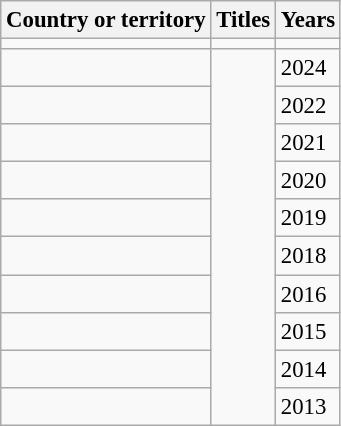<table class="wikitable sortable" style="font-size:95%;">
<tr>
<th>Country or territory</th>
<th>Titles</th>
<th>Years</th>
</tr>
<tr>
<td></td>
<td></td>
<td></td>
</tr>
<tr>
<td></td>
<td rowspan=11></td>
<td>2024</td>
</tr>
<tr>
<td></td>
<td>2022</td>
</tr>
<tr>
<td></td>
<td>2021</td>
</tr>
<tr>
<td></td>
<td>2020</td>
</tr>
<tr>
<td></td>
<td>2019</td>
</tr>
<tr>
<td></td>
<td>2018</td>
</tr>
<tr>
<td></td>
<td>2016</td>
</tr>
<tr>
<td></td>
<td>2015</td>
</tr>
<tr>
<td></td>
<td>2014</td>
</tr>
<tr>
<td></td>
<td>2013</td>
</tr>
</table>
